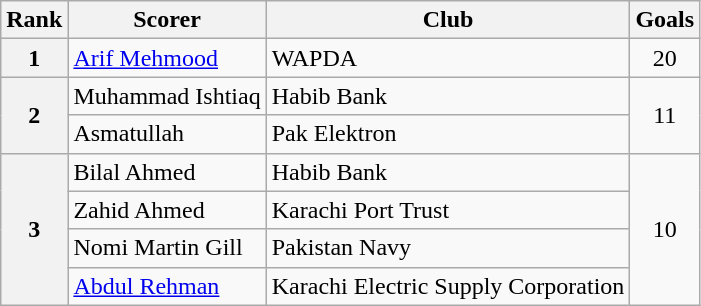<table class="wikitable">
<tr>
<th>Rank</th>
<th>Scorer</th>
<th>Club</th>
<th>Goals</th>
</tr>
<tr>
<th>1</th>
<td align="left"> <a href='#'>Arif Mehmood</a></td>
<td align="left">WAPDA</td>
<td align=center>20</td>
</tr>
<tr>
<th rowspan="2">2</th>
<td align="left"> Muhammad Ishtiaq</td>
<td align="left">Habib Bank</td>
<td rowspan="2" align=center>11</td>
</tr>
<tr>
<td align="left"> Asmatullah</td>
<td align="left">Pak Elektron</td>
</tr>
<tr>
<th rowspan="4">3</th>
<td align="left"> Bilal Ahmed</td>
<td align="left">Habib Bank</td>
<td rowspan="4" align=center>10</td>
</tr>
<tr>
<td align="left"> Zahid Ahmed</td>
<td align="left">Karachi Port Trust</td>
</tr>
<tr>
<td align="left"> Nomi Martin Gill</td>
<td align="left">Pakistan Navy</td>
</tr>
<tr>
<td align="left"> <a href='#'>Abdul Rehman</a></td>
<td align="left">Karachi Electric Supply Corporation</td>
</tr>
</table>
